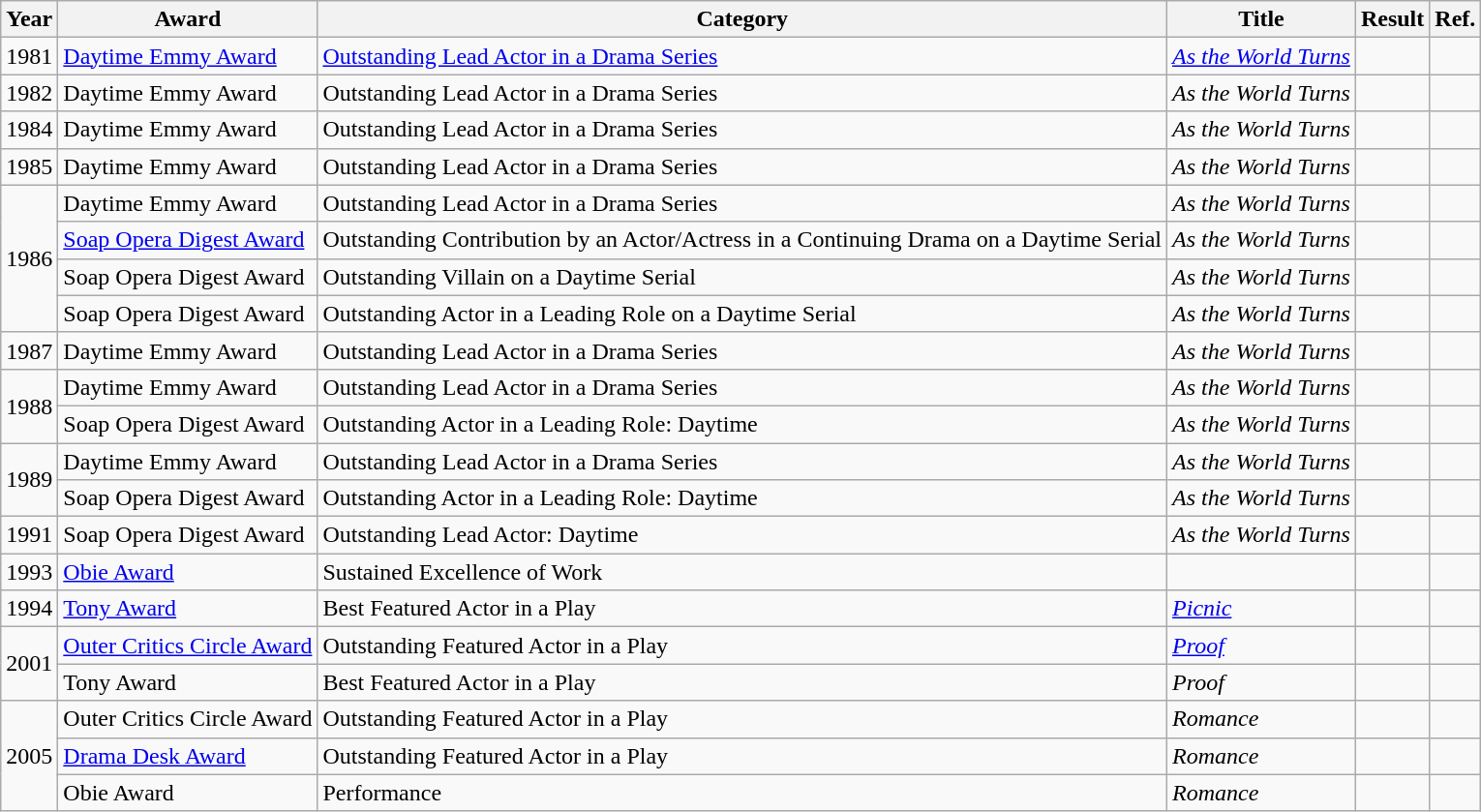<table class="wikitable">
<tr>
<th>Year</th>
<th>Award</th>
<th>Category</th>
<th>Title</th>
<th>Result</th>
<th>Ref.</th>
</tr>
<tr>
<td>1981</td>
<td><a href='#'>Daytime Emmy Award</a></td>
<td><a href='#'>Outstanding Lead Actor in a Drama Series</a></td>
<td><em><a href='#'>As the World Turns</a></em></td>
<td></td>
<td></td>
</tr>
<tr>
<td>1982</td>
<td>Daytime Emmy Award</td>
<td>Outstanding Lead Actor in a Drama Series</td>
<td><em>As the World Turns</em></td>
<td></td>
<td></td>
</tr>
<tr>
<td>1984</td>
<td>Daytime Emmy Award</td>
<td>Outstanding Lead Actor in a Drama Series</td>
<td><em>As the World Turns</em></td>
<td></td>
<td></td>
</tr>
<tr>
<td>1985</td>
<td>Daytime Emmy Award</td>
<td>Outstanding Lead Actor in a Drama Series</td>
<td><em>As the World Turns</em></td>
<td></td>
<td></td>
</tr>
<tr>
<td rowspan="4">1986</td>
<td>Daytime Emmy Award</td>
<td>Outstanding Lead Actor in a Drama Series</td>
<td><em>As the World Turns</em></td>
<td></td>
<td></td>
</tr>
<tr>
<td><a href='#'>Soap Opera Digest Award</a></td>
<td>Outstanding Contribution by an Actor/Actress in a Continuing Drama on a Daytime Serial</td>
<td><em>As the World Turns</em></td>
<td></td>
<td></td>
</tr>
<tr>
<td>Soap Opera Digest Award</td>
<td>Outstanding Villain on a Daytime Serial</td>
<td><em>As the World Turns</em></td>
<td></td>
<td></td>
</tr>
<tr>
<td>Soap Opera Digest Award</td>
<td>Outstanding Actor in a Leading Role on a Daytime Serial</td>
<td><em>As the World Turns</em></td>
<td></td>
<td></td>
</tr>
<tr>
<td>1987</td>
<td>Daytime Emmy Award</td>
<td>Outstanding Lead Actor in a Drama Series</td>
<td><em>As the World Turns</em></td>
<td></td>
<td></td>
</tr>
<tr>
<td rowspan="2">1988</td>
<td>Daytime Emmy Award</td>
<td>Outstanding Lead Actor in a Drama Series</td>
<td><em>As the World Turns</em></td>
<td></td>
<td></td>
</tr>
<tr>
<td>Soap Opera Digest Award</td>
<td>Outstanding Actor in a Leading Role: Daytime</td>
<td><em>As the World Turns</em></td>
<td></td>
<td></td>
</tr>
<tr>
<td rowspan="2">1989</td>
<td>Daytime Emmy Award</td>
<td>Outstanding Lead Actor in a Drama Series</td>
<td><em>As the World Turns</em></td>
<td></td>
<td></td>
</tr>
<tr>
<td>Soap Opera Digest Award</td>
<td>Outstanding Actor in a Leading Role: Daytime</td>
<td><em>As the World Turns</em></td>
<td></td>
<td></td>
</tr>
<tr>
<td>1991</td>
<td>Soap Opera Digest Award</td>
<td>Outstanding Lead Actor: Daytime</td>
<td><em>As the World Turns</em></td>
<td></td>
<td></td>
</tr>
<tr>
<td>1993</td>
<td><a href='#'>Obie Award</a></td>
<td>Sustained Excellence of Work</td>
<td></td>
<td></td>
<td></td>
</tr>
<tr>
<td>1994</td>
<td><a href='#'>Tony Award</a></td>
<td>Best Featured Actor in a Play</td>
<td><em><a href='#'>Picnic</a></em></td>
<td></td>
<td></td>
</tr>
<tr>
<td rowspan="2">2001</td>
<td><a href='#'>Outer Critics Circle Award</a></td>
<td>Outstanding Featured Actor in a Play</td>
<td><em><a href='#'>Proof</a></em></td>
<td></td>
<td></td>
</tr>
<tr>
<td>Tony Award</td>
<td>Best Featured Actor in a Play</td>
<td><em>Proof</em></td>
<td></td>
<td></td>
</tr>
<tr>
<td rowspan="3">2005</td>
<td>Outer Critics Circle Award</td>
<td>Outstanding Featured Actor in a Play</td>
<td><em>Romance</em></td>
<td></td>
<td></td>
</tr>
<tr>
<td><a href='#'>Drama Desk Award</a></td>
<td>Outstanding Featured Actor in a Play</td>
<td><em>Romance</em></td>
<td></td>
<td></td>
</tr>
<tr>
<td>Obie Award</td>
<td>Performance</td>
<td><em>Romance</em></td>
<td></td>
<td></td>
</tr>
</table>
